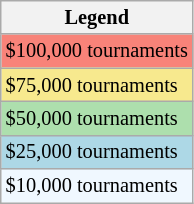<table class=wikitable style="font-size:85%">
<tr>
<th>Legend</th>
</tr>
<tr style="background:#f88379;">
<td>$100,000 tournaments</td>
</tr>
<tr style="background:#f7e98e;">
<td>$75,000 tournaments</td>
</tr>
<tr style="background:#addfad;">
<td>$50,000 tournaments</td>
</tr>
<tr style="background:lightblue;">
<td>$25,000 tournaments</td>
</tr>
<tr style="background:#f0f8ff;">
<td>$10,000 tournaments</td>
</tr>
</table>
